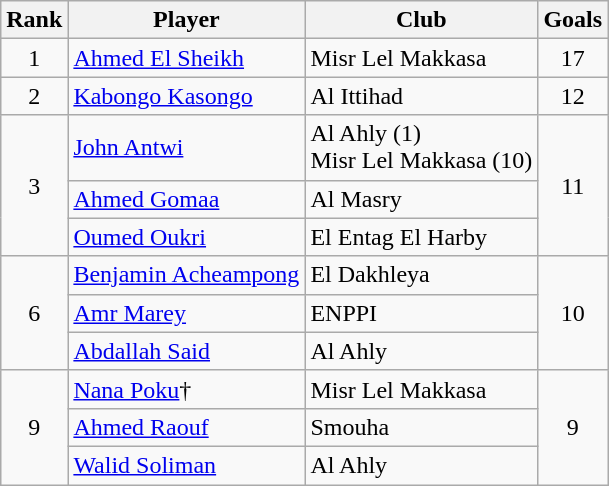<table class=wikitable style=text-align:center>
<tr>
<th>Rank</th>
<th>Player</th>
<th>Club</th>
<th>Goals</th>
</tr>
<tr>
<td>1</td>
<td align="left"> <a href='#'>Ahmed El Sheikh</a></td>
<td align="left">Misr Lel Makkasa</td>
<td>17</td>
</tr>
<tr>
<td>2</td>
<td align="left"> <a href='#'>Kabongo Kasongo</a></td>
<td align="left">Al Ittihad</td>
<td>12</td>
</tr>
<tr>
<td rowspan="3">3</td>
<td align="left"> <a href='#'>John Antwi</a></td>
<td align="left">Al Ahly (1)<br>Misr Lel Makkasa (10)</td>
<td rowspan="3">11</td>
</tr>
<tr>
<td align="left"> <a href='#'>Ahmed Gomaa</a></td>
<td align="left">Al Masry</td>
</tr>
<tr>
<td align="left"> <a href='#'>Oumed Oukri</a></td>
<td align="left">El Entag El Harby</td>
</tr>
<tr>
<td rowspan="3">6</td>
<td align="left"> <a href='#'>Benjamin Acheampong</a></td>
<td align="left">El Dakhleya</td>
<td rowspan="3">10</td>
</tr>
<tr>
<td align="left"> <a href='#'>Amr Marey</a></td>
<td align="left">ENPPI</td>
</tr>
<tr>
<td align="left"> <a href='#'>Abdallah Said</a></td>
<td align="left">Al Ahly</td>
</tr>
<tr>
<td rowspan="3">9</td>
<td align="left"> <a href='#'>Nana Poku</a>†</td>
<td align="left">Misr Lel Makkasa</td>
<td rowspan="3">9</td>
</tr>
<tr>
<td align="left"> <a href='#'>Ahmed Raouf</a></td>
<td align="left">Smouha</td>
</tr>
<tr>
<td align="left"> <a href='#'>Walid Soliman</a></td>
<td align="left">Al Ahly</td>
</tr>
</table>
